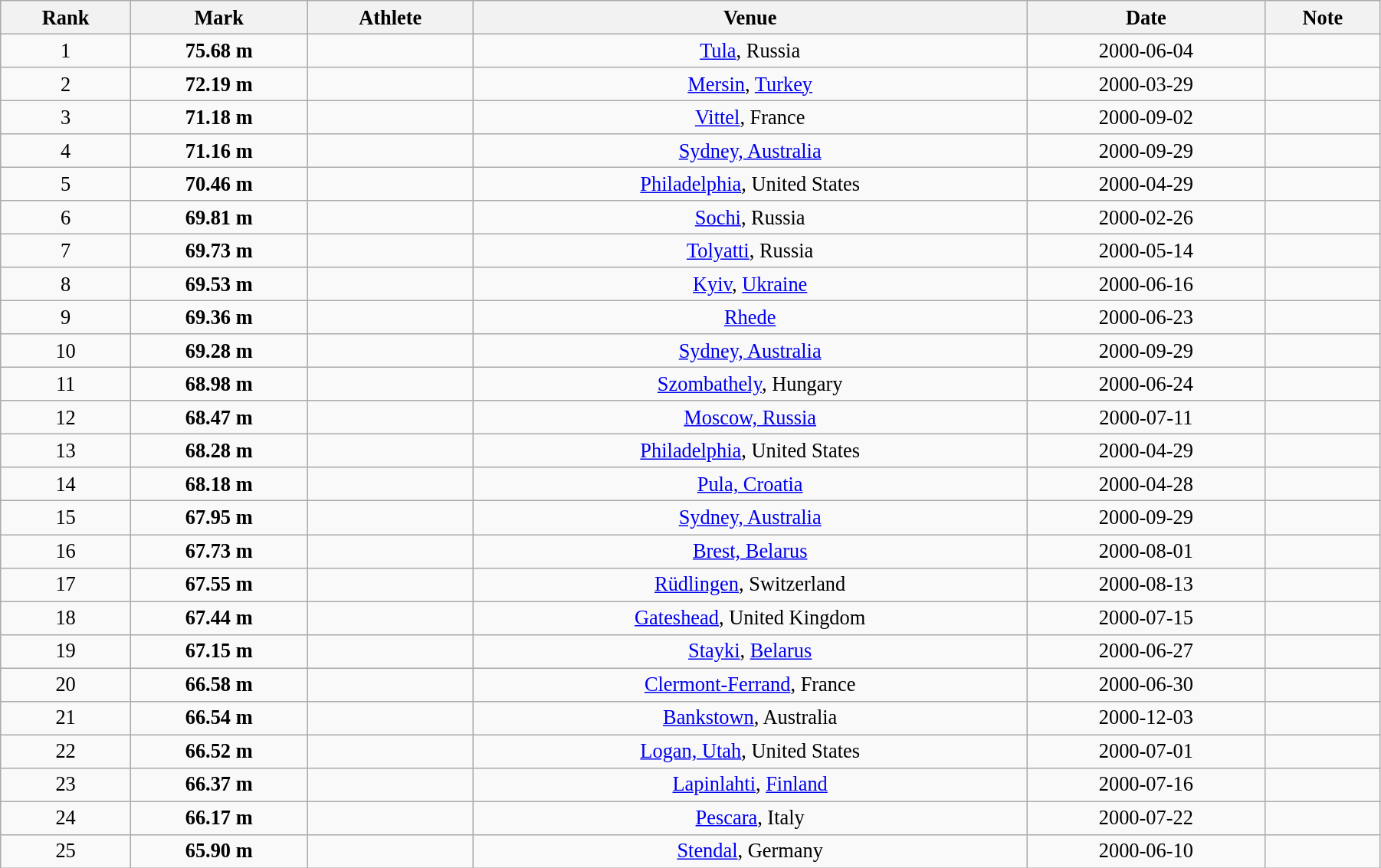<table class="wikitable" style=" text-align:center; font-size:110%;" width="95%">
<tr>
<th>Rank</th>
<th>Mark</th>
<th>Athlete</th>
<th>Venue</th>
<th>Date</th>
<th>Note</th>
</tr>
<tr>
<td>1</td>
<td><strong>75.68 m</strong></td>
<td align=left></td>
<td><a href='#'>Tula</a>, Russia</td>
<td>2000-06-04</td>
<td></td>
</tr>
<tr>
<td>2</td>
<td><strong>72.19 m</strong></td>
<td align=left></td>
<td><a href='#'>Mersin</a>, <a href='#'>Turkey</a></td>
<td>2000-03-29</td>
<td></td>
</tr>
<tr>
<td>3</td>
<td><strong>71.18 m</strong></td>
<td align=left></td>
<td><a href='#'>Vittel</a>, France</td>
<td>2000-09-02</td>
<td></td>
</tr>
<tr>
<td>4</td>
<td><strong>71.16 m</strong></td>
<td align=left></td>
<td><a href='#'>Sydney, Australia</a></td>
<td>2000-09-29</td>
<td></td>
</tr>
<tr>
<td>5</td>
<td><strong>70.46 m</strong></td>
<td align=left></td>
<td><a href='#'>Philadelphia</a>, United States</td>
<td>2000-04-29</td>
<td></td>
</tr>
<tr>
<td>6</td>
<td><strong>69.81 m</strong></td>
<td align=left></td>
<td><a href='#'>Sochi</a>, Russia</td>
<td>2000-02-26</td>
<td></td>
</tr>
<tr>
<td>7</td>
<td><strong>69.73 m</strong></td>
<td align=left></td>
<td><a href='#'>Tolyatti</a>, Russia</td>
<td>2000-05-14</td>
<td></td>
</tr>
<tr>
<td>8</td>
<td><strong>69.53 m</strong></td>
<td align=left></td>
<td><a href='#'>Kyiv</a>, <a href='#'>Ukraine</a></td>
<td>2000-06-16</td>
<td></td>
</tr>
<tr>
<td>9</td>
<td><strong>69.36 m</strong></td>
<td align=left></td>
<td><a href='#'>Rhede</a></td>
<td>2000-06-23</td>
<td></td>
</tr>
<tr>
<td>10</td>
<td><strong>69.28 m</strong></td>
<td align=left></td>
<td><a href='#'>Sydney, Australia</a></td>
<td>2000-09-29</td>
<td></td>
</tr>
<tr>
<td>11</td>
<td><strong>68.98 m</strong></td>
<td align=left></td>
<td><a href='#'>Szombathely</a>, Hungary</td>
<td>2000-06-24</td>
<td></td>
</tr>
<tr>
<td>12</td>
<td><strong>68.47 m</strong></td>
<td align=left></td>
<td><a href='#'>Moscow, Russia</a></td>
<td>2000-07-11</td>
<td></td>
</tr>
<tr>
<td>13</td>
<td><strong>68.28 m</strong></td>
<td align=left></td>
<td><a href='#'>Philadelphia</a>, United States</td>
<td>2000-04-29</td>
<td></td>
</tr>
<tr>
<td>14</td>
<td><strong>68.18 m</strong></td>
<td align=left></td>
<td><a href='#'>Pula, Croatia</a></td>
<td>2000-04-28</td>
<td></td>
</tr>
<tr>
<td>15</td>
<td><strong>67.95 m</strong></td>
<td align=left></td>
<td><a href='#'>Sydney, Australia</a></td>
<td>2000-09-29</td>
<td></td>
</tr>
<tr>
<td>16</td>
<td><strong>67.73 m</strong></td>
<td align=left></td>
<td><a href='#'>Brest, Belarus</a></td>
<td>2000-08-01</td>
<td></td>
</tr>
<tr>
<td>17</td>
<td><strong>67.55 m</strong></td>
<td align=left></td>
<td><a href='#'>Rüdlingen</a>, Switzerland</td>
<td>2000-08-13</td>
<td></td>
</tr>
<tr>
<td>18</td>
<td><strong>67.44 m</strong></td>
<td align=left></td>
<td><a href='#'>Gateshead</a>, United Kingdom</td>
<td>2000-07-15</td>
<td></td>
</tr>
<tr>
<td>19</td>
<td><strong>67.15 m</strong></td>
<td align=left></td>
<td><a href='#'>Stayki</a>, <a href='#'>Belarus</a></td>
<td>2000-06-27</td>
<td></td>
</tr>
<tr>
<td>20</td>
<td><strong>66.58 m</strong></td>
<td align=left></td>
<td><a href='#'>Clermont-Ferrand</a>, France</td>
<td>2000-06-30</td>
<td></td>
</tr>
<tr>
<td>21</td>
<td><strong>66.54 m</strong></td>
<td align=left></td>
<td><a href='#'>Bankstown</a>, Australia</td>
<td>2000-12-03</td>
<td></td>
</tr>
<tr>
<td>22</td>
<td><strong>66.52 m</strong></td>
<td align=left></td>
<td><a href='#'>Logan, Utah</a>, United States</td>
<td>2000-07-01</td>
<td></td>
</tr>
<tr>
<td>23</td>
<td><strong>66.37 m</strong></td>
<td align=left></td>
<td><a href='#'>Lapinlahti</a>, <a href='#'>Finland</a></td>
<td>2000-07-16</td>
<td></td>
</tr>
<tr>
<td>24</td>
<td><strong>66.17 m</strong></td>
<td align=left></td>
<td><a href='#'>Pescara</a>, Italy</td>
<td>2000-07-22</td>
<td></td>
</tr>
<tr>
<td>25</td>
<td><strong>65.90 m</strong></td>
<td align=left></td>
<td><a href='#'>Stendal</a>, Germany</td>
<td>2000-06-10</td>
<td></td>
</tr>
</table>
